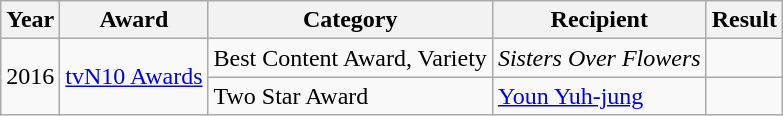<table class=wikitable>
<tr>
<th>Year</th>
<th>Award</th>
<th>Category</th>
<th>Recipient</th>
<th>Result</th>
</tr>
<tr>
<td rowspan=2>2016</td>
<td rowspan=2 style="text-align:center;"><a href='#'>tvN10 Awards</a></td>
<td>Best Content Award, Variety</td>
<td><em>Sisters Over Flowers</em></td>
<td></td>
</tr>
<tr>
<td>Two Star Award</td>
<td><a href='#'>Youn Yuh-jung</a></td>
<td></td>
</tr>
</table>
